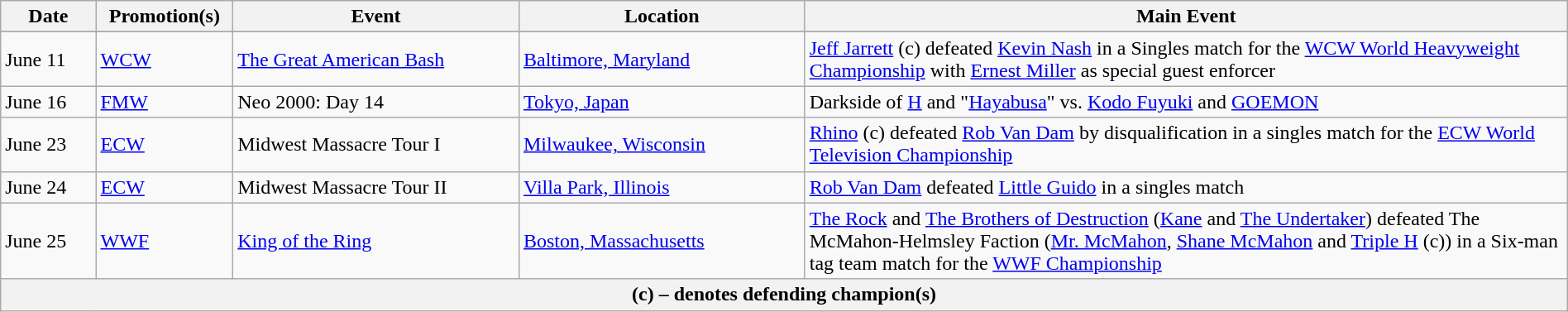<table class="wikitable" style="width:100%;">
<tr>
<th width="5%">Date</th>
<th width="5%">Promotion(s)</th>
<th style="width:15%;">Event</th>
<th style="width:15%;">Location</th>
<th style="width:40%;">Main Event</th>
</tr>
<tr style="width:20%;" |Notes>
</tr>
<tr>
<td>June 11</td>
<td><a href='#'>WCW</a></td>
<td><a href='#'>The Great American Bash</a></td>
<td><a href='#'>Baltimore, Maryland</a></td>
<td><a href='#'>Jeff Jarrett</a> (c) defeated <a href='#'>Kevin Nash</a> in a Singles match for the <a href='#'>WCW World Heavyweight Championship</a> with <a href='#'>Ernest Miller</a> as special guest enforcer</td>
</tr>
<tr>
<td>June 16</td>
<td><a href='#'>FMW</a></td>
<td>Neo 2000: Day 14</td>
<td><a href='#'>Tokyo, Japan</a></td>
<td>Darkside of <a href='#'>H</a> and "<a href='#'>Hayabusa</a>" vs. <a href='#'>Kodo Fuyuki</a> and <a href='#'>GOEMON</a></td>
</tr>
<tr>
<td>June 23</td>
<td><a href='#'>ECW</a></td>
<td>Midwest Massacre Tour I</td>
<td><a href='#'>Milwaukee, Wisconsin</a></td>
<td><a href='#'>Rhino</a> (c) defeated <a href='#'>Rob Van Dam</a> by disqualification in a singles match for the <a href='#'>ECW World Television Championship</a></td>
</tr>
<tr>
<td>June 24</td>
<td><a href='#'>ECW</a></td>
<td>Midwest Massacre Tour II</td>
<td><a href='#'>Villa Park, Illinois</a></td>
<td><a href='#'>Rob Van Dam</a> defeated <a href='#'>Little Guido</a> in a singles match</td>
</tr>
<tr>
<td>June 25</td>
<td><a href='#'>WWF</a></td>
<td><a href='#'>King of the Ring</a></td>
<td><a href='#'>Boston, Massachusetts</a></td>
<td><a href='#'>The Rock</a> and <a href='#'>The Brothers of Destruction</a> (<a href='#'>Kane</a> and <a href='#'>The Undertaker</a>) defeated The McMahon-Helmsley Faction (<a href='#'>Mr. McMahon</a>, <a href='#'>Shane McMahon</a> and <a href='#'>Triple H</a> (c)) in a Six-man tag team match for the <a href='#'>WWF Championship</a></td>
</tr>
<tr>
<th colspan="6">(c) – denotes defending champion(s)</th>
</tr>
</table>
